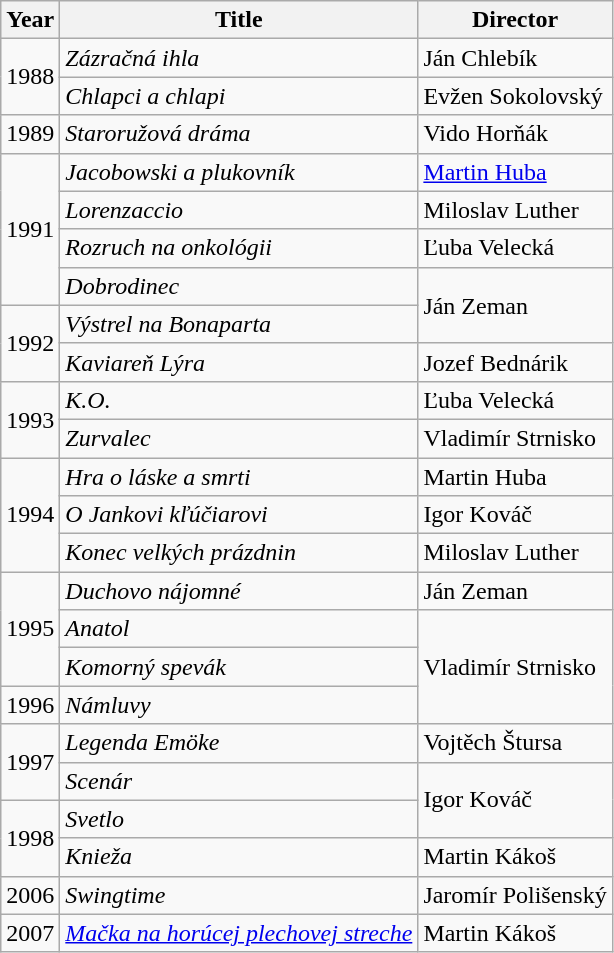<table class="wikitable">
<tr>
<th>Year</th>
<th>Title</th>
<th>Director</th>
</tr>
<tr>
<td rowspan="2">1988</td>
<td><em>Zázračná ihla</em></td>
<td>Ján Chlebík</td>
</tr>
<tr>
<td><em>Chlapci a chlapi</em></td>
<td>Evžen Sokolovský</td>
</tr>
<tr>
<td>1989</td>
<td><em>Staroružová dráma</em></td>
<td>Vido Horňák</td>
</tr>
<tr>
<td rowspan="4">1991</td>
<td><em>Jacobowski a plukovník</em></td>
<td><a href='#'>Martin Huba</a></td>
</tr>
<tr>
<td><em>Lorenzaccio</em></td>
<td>Miloslav Luther</td>
</tr>
<tr>
<td><em>Rozruch na onkológii</em></td>
<td>Ľuba Velecká</td>
</tr>
<tr>
<td><em>Dobrodinec</em></td>
<td rowspan="2">Ján Zeman</td>
</tr>
<tr>
<td rowspan="2">1992</td>
<td><em>Výstrel na Bonaparta</em></td>
</tr>
<tr>
<td><em>Kaviareň Lýra</em></td>
<td>Jozef Bednárik</td>
</tr>
<tr>
<td rowspan="2">1993</td>
<td><em>K.O.</em></td>
<td>Ľuba Velecká</td>
</tr>
<tr>
<td><em>Zurvalec</em></td>
<td>Vladimír Strnisko</td>
</tr>
<tr>
<td rowspan="3">1994</td>
<td><em>Hra o láske a smrti</em></td>
<td>Martin Huba</td>
</tr>
<tr>
<td><em>O Jankovi kľúčiarovi</em></td>
<td>Igor Kováč</td>
</tr>
<tr>
<td><em>Konec velkých prázdnin</em></td>
<td>Miloslav Luther</td>
</tr>
<tr>
<td rowspan="3">1995</td>
<td><em>Duchovo nájomné</em></td>
<td>Ján Zeman</td>
</tr>
<tr>
<td><em>Anatol</em></td>
<td rowspan="3">Vladimír Strnisko</td>
</tr>
<tr>
<td><em>Komorný spevák</em></td>
</tr>
<tr>
<td>1996</td>
<td><em>Námluvy</em></td>
</tr>
<tr>
<td rowspan="2">1997</td>
<td><em>Legenda Emöke</em></td>
<td>Vojtěch Štursa</td>
</tr>
<tr>
<td><em>Scenár</em></td>
<td rowspan="2">Igor Kováč</td>
</tr>
<tr>
<td rowspan="2">1998</td>
<td><em>Svetlo</em></td>
</tr>
<tr>
<td><em>Knieža</em></td>
<td>Martin Kákoš</td>
</tr>
<tr>
<td>2006</td>
<td><em>Swingtime</em></td>
<td>Jaromír Polišenský</td>
</tr>
<tr>
<td>2007</td>
<td><em><a href='#'>Mačka na horúcej plechovej streche</a></em></td>
<td>Martin Kákoš</td>
</tr>
</table>
